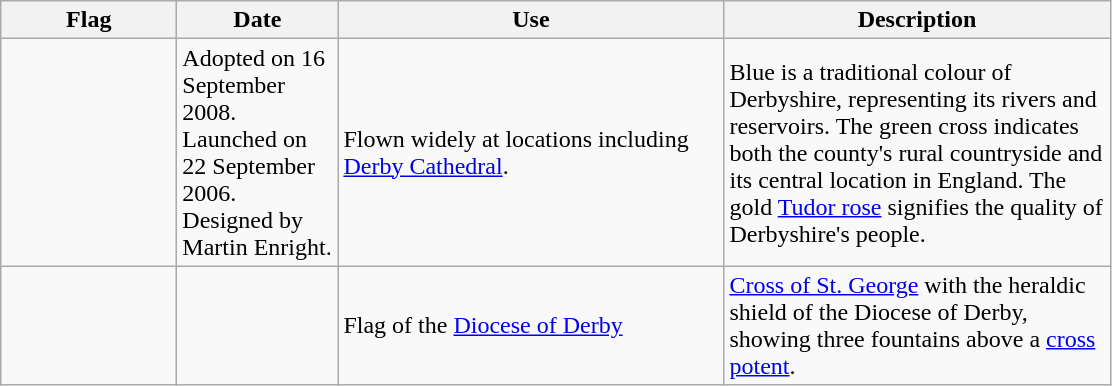<table class="wikitable">
<tr>
<th width="110">Flag</th>
<th width="100">Date</th>
<th width="250">Use</th>
<th width="250">Description</th>
</tr>
<tr>
<td></td>
<td>Adopted on 16 September 2008. Launched on 22 September 2006. Designed by Martin Enright.</td>
<td>Flown widely at locations including <a href='#'>Derby Cathedral</a>.</td>
<td>Blue is a traditional colour of Derbyshire, representing its rivers and reservoirs. The green cross indicates both the county's rural countryside and its central location in England. The gold <a href='#'>Tudor rose</a> signifies the quality of Derbyshire's people.</td>
</tr>
<tr>
<td></td>
<td></td>
<td>Flag of the <a href='#'>Diocese of Derby</a></td>
<td><a href='#'>Cross of St. George</a> with the heraldic shield of the Diocese of Derby, showing three fountains above a <a href='#'>cross potent</a>.</td>
</tr>
</table>
